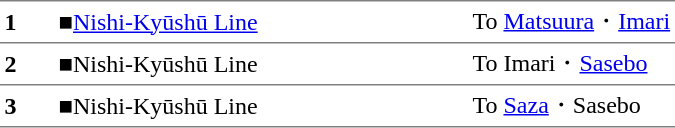<table border="1" cellspacing="0" cellpadding="3" frame="hsides" rules="rows" style="margin-top:.4em; text-align:left">
<tr>
<th style="width:30px" rowspan=1>1</th>
<td style="width:270px"><span>■</span><a href='#'>Nishi-Kyūshū Line</a></td>
<td>To <a href='#'>Matsuura</a>・<a href='#'>Imari</a></td>
</tr>
<tr>
<th style="width:30px" rowspan=1>2</th>
<td style="width:270px"><span>■</span>Nishi-Kyūshū Line</td>
<td>To Imari・<a href='#'>Sasebo</a></td>
</tr>
<tr>
<th style="width:30px" rowspan=1>3</th>
<td style="width:270px"><span>■</span>Nishi-Kyūshū Line</td>
<td>To <a href='#'>Saza</a>・Sasebo</td>
</tr>
</table>
